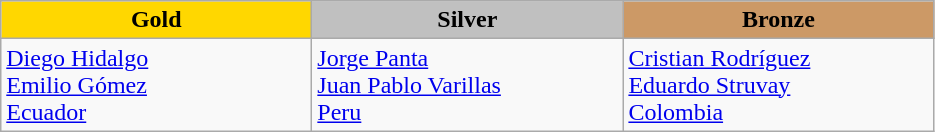<table class="wikitable" style="text-align:left">
<tr align="center">
<td width=200 bgcolor=gold><strong>Gold</strong></td>
<td width=200 bgcolor=silver><strong>Silver</strong></td>
<td width=200 bgcolor=CC9966><strong>Bronze</strong></td>
</tr>
<tr>
<td><a href='#'>Diego Hidalgo</a><br><a href='#'>Emilio Gómez</a><br> <a href='#'>Ecuador</a></td>
<td><a href='#'>Jorge Panta</a><br><a href='#'>Juan Pablo Varillas</a><br> <a href='#'>Peru</a></td>
<td><a href='#'>Cristian Rodríguez</a><br><a href='#'>Eduardo Struvay</a><br> <a href='#'>Colombia</a></td>
</tr>
</table>
